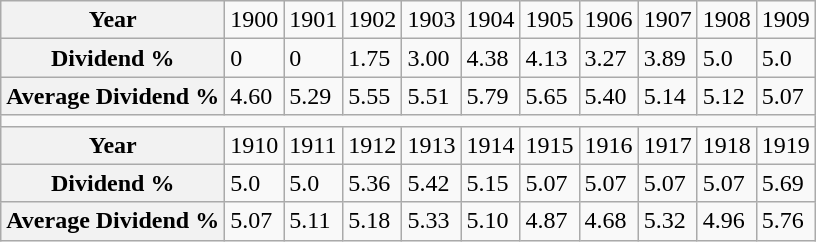<table class="wikitable">
<tr>
<th>Year</th>
<td>1900</td>
<td>1901</td>
<td>1902</td>
<td>1903</td>
<td>1904</td>
<td>1905</td>
<td>1906</td>
<td>1907</td>
<td>1908</td>
<td>1909</td>
</tr>
<tr>
<th>Dividend %</th>
<td>0</td>
<td>0</td>
<td>1.75</td>
<td>3.00</td>
<td>4.38</td>
<td>4.13</td>
<td>3.27</td>
<td>3.89</td>
<td>5.0</td>
<td>5.0</td>
</tr>
<tr>
<th>Average Dividend %</th>
<td>4.60</td>
<td>5.29</td>
<td>5.55</td>
<td>5.51</td>
<td>5.79</td>
<td>5.65</td>
<td>5.40</td>
<td>5.14</td>
<td>5.12</td>
<td>5.07</td>
</tr>
<tr>
<td colspan="11"></td>
</tr>
<tr>
<th>Year</th>
<td>1910</td>
<td>1911</td>
<td>1912</td>
<td>1913</td>
<td>1914</td>
<td>1915</td>
<td>1916</td>
<td>1917</td>
<td>1918</td>
<td>1919</td>
</tr>
<tr>
<th>Dividend %</th>
<td>5.0</td>
<td>5.0</td>
<td>5.36</td>
<td>5.42</td>
<td>5.15</td>
<td>5.07</td>
<td>5.07</td>
<td>5.07</td>
<td>5.07</td>
<td>5.69</td>
</tr>
<tr>
<th>Average Dividend %</th>
<td>5.07</td>
<td>5.11</td>
<td>5.18</td>
<td>5.33</td>
<td>5.10</td>
<td>4.87</td>
<td>4.68</td>
<td>5.32</td>
<td>4.96</td>
<td>5.76</td>
</tr>
</table>
